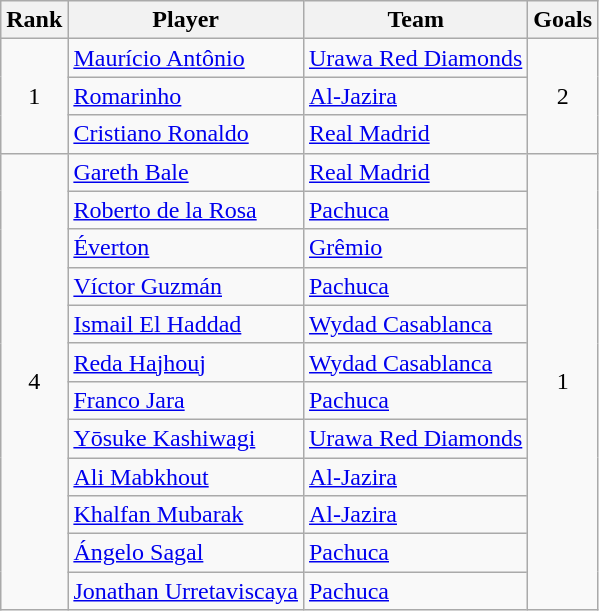<table class="wikitable" style="text-align:center">
<tr>
<th>Rank</th>
<th>Player</th>
<th>Team</th>
<th>Goals</th>
</tr>
<tr>
<td rowspan=3>1</td>
<td style="text-align:left"> <a href='#'>Maurício Antônio</a></td>
<td style="text-align:left"> <a href='#'>Urawa Red Diamonds</a></td>
<td rowspan=3>2</td>
</tr>
<tr>
<td style="text-align:left"> <a href='#'>Romarinho</a></td>
<td style="text-align:left"> <a href='#'>Al-Jazira</a></td>
</tr>
<tr>
<td style="text-align:left"> <a href='#'>Cristiano Ronaldo</a></td>
<td style="text-align:left"> <a href='#'>Real Madrid</a></td>
</tr>
<tr>
<td rowspan=12>4</td>
<td style="text-align:left"> <a href='#'>Gareth Bale</a></td>
<td style="text-align:left"> <a href='#'>Real Madrid</a></td>
<td rowspan=12>1</td>
</tr>
<tr>
<td style="text-align:left"> <a href='#'>Roberto de la Rosa</a></td>
<td style="text-align:left"> <a href='#'>Pachuca</a></td>
</tr>
<tr>
<td style="text-align:left"> <a href='#'>Éverton</a></td>
<td style="text-align:left"> <a href='#'>Grêmio</a></td>
</tr>
<tr>
<td style="text-align:left"> <a href='#'>Víctor Guzmán</a></td>
<td style="text-align:left"> <a href='#'>Pachuca</a></td>
</tr>
<tr>
<td style="text-align:left"> <a href='#'>Ismail El Haddad</a></td>
<td style="text-align:left"> <a href='#'>Wydad Casablanca</a></td>
</tr>
<tr>
<td style="text-align:left"> <a href='#'>Reda Hajhouj</a></td>
<td style="text-align:left"> <a href='#'>Wydad Casablanca</a></td>
</tr>
<tr>
<td style="text-align:left"> <a href='#'>Franco Jara</a></td>
<td style="text-align:left"> <a href='#'>Pachuca</a></td>
</tr>
<tr>
<td style="text-align:left"> <a href='#'>Yōsuke Kashiwagi</a></td>
<td style="text-align:left"> <a href='#'>Urawa Red Diamonds</a></td>
</tr>
<tr>
<td style="text-align:left"> <a href='#'>Ali Mabkhout</a></td>
<td style="text-align:left"> <a href='#'>Al-Jazira</a></td>
</tr>
<tr>
<td style="text-align:left"> <a href='#'>Khalfan Mubarak</a></td>
<td style="text-align:left"> <a href='#'>Al-Jazira</a></td>
</tr>
<tr>
<td style="text-align:left"> <a href='#'>Ángelo Sagal</a></td>
<td style="text-align:left"> <a href='#'>Pachuca</a></td>
</tr>
<tr>
<td style="text-align:left"> <a href='#'>Jonathan Urretaviscaya</a></td>
<td style="text-align:left"> <a href='#'>Pachuca</a></td>
</tr>
</table>
